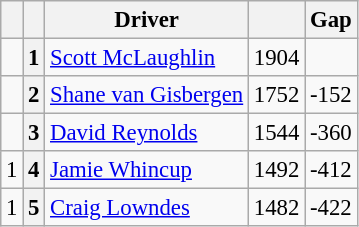<table class="wikitable" style="font-size: 95%;">
<tr>
<th></th>
<th></th>
<th>Driver</th>
<th></th>
<th>Gap</th>
</tr>
<tr>
<td align="left"></td>
<th>1</th>
<td> <a href='#'>Scott McLaughlin</a></td>
<td align="right">1904</td>
<td align="right"></td>
</tr>
<tr>
<td align="left"></td>
<th>2</th>
<td> <a href='#'>Shane van Gisbergen</a></td>
<td align="right">1752</td>
<td align="right">-152</td>
</tr>
<tr>
<td align="left"></td>
<th>3</th>
<td> <a href='#'>David Reynolds</a></td>
<td align="right">1544</td>
<td align="right">-360</td>
</tr>
<tr>
<td align="left"> 1</td>
<th>4</th>
<td> <a href='#'>Jamie Whincup</a></td>
<td align="right">1492</td>
<td align="right">-412</td>
</tr>
<tr>
<td align="left"> 1</td>
<th>5</th>
<td> <a href='#'>Craig Lowndes</a></td>
<td align="right">1482</td>
<td align="right">-422</td>
</tr>
</table>
